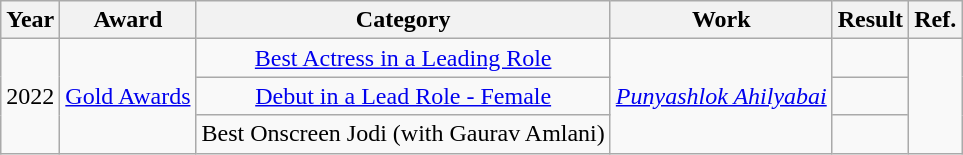<table class="wikitable" style="text-align:center;">
<tr>
<th>Year</th>
<th>Award</th>
<th>Category</th>
<th>Work</th>
<th>Result</th>
<th>Ref.</th>
</tr>
<tr>
<td rowspan="3">2022</td>
<td rowspan="3"><a href='#'>Gold Awards</a></td>
<td><a href='#'>Best Actress in a Leading Role</a></td>
<td rowspan="3"><em><a href='#'>Punyashlok Ahilyabai</a></em></td>
<td></td>
<td rowspan="3"></td>
</tr>
<tr>
<td><a href='#'>Debut in a Lead Role - Female</a></td>
<td></td>
</tr>
<tr>
<td>Best Onscreen Jodi (with Gaurav Amlani)</td>
<td></td>
</tr>
</table>
